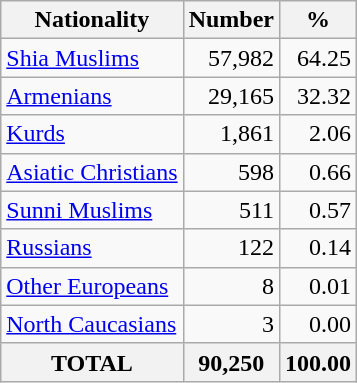<table class="wikitable sortable">
<tr>
<th>Nationality</th>
<th>Number</th>
<th>%</th>
</tr>
<tr>
<td><a href='#'>Shia Muslims</a></td>
<td align="right">57,982</td>
<td align="right">64.25</td>
</tr>
<tr>
<td><a href='#'>Armenians</a></td>
<td align="right">29,165</td>
<td align="right">32.32</td>
</tr>
<tr>
<td><a href='#'>Kurds</a></td>
<td align="right">1,861</td>
<td align="right">2.06</td>
</tr>
<tr>
<td><a href='#'>Asiatic Christians</a></td>
<td align="right">598</td>
<td align="right">0.66</td>
</tr>
<tr>
<td><a href='#'>Sunni Muslims</a></td>
<td align="right">511</td>
<td align="right">0.57</td>
</tr>
<tr>
<td><a href='#'>Russians</a></td>
<td align="right">122</td>
<td align="right">0.14</td>
</tr>
<tr>
<td><a href='#'>Other Europeans</a></td>
<td align="right">8</td>
<td align="right">0.01</td>
</tr>
<tr>
<td><a href='#'>North Caucasians</a></td>
<td align="right">3</td>
<td align="right">0.00</td>
</tr>
<tr>
<th>TOTAL</th>
<th><strong>90,250</strong></th>
<th>100.00</th>
</tr>
</table>
